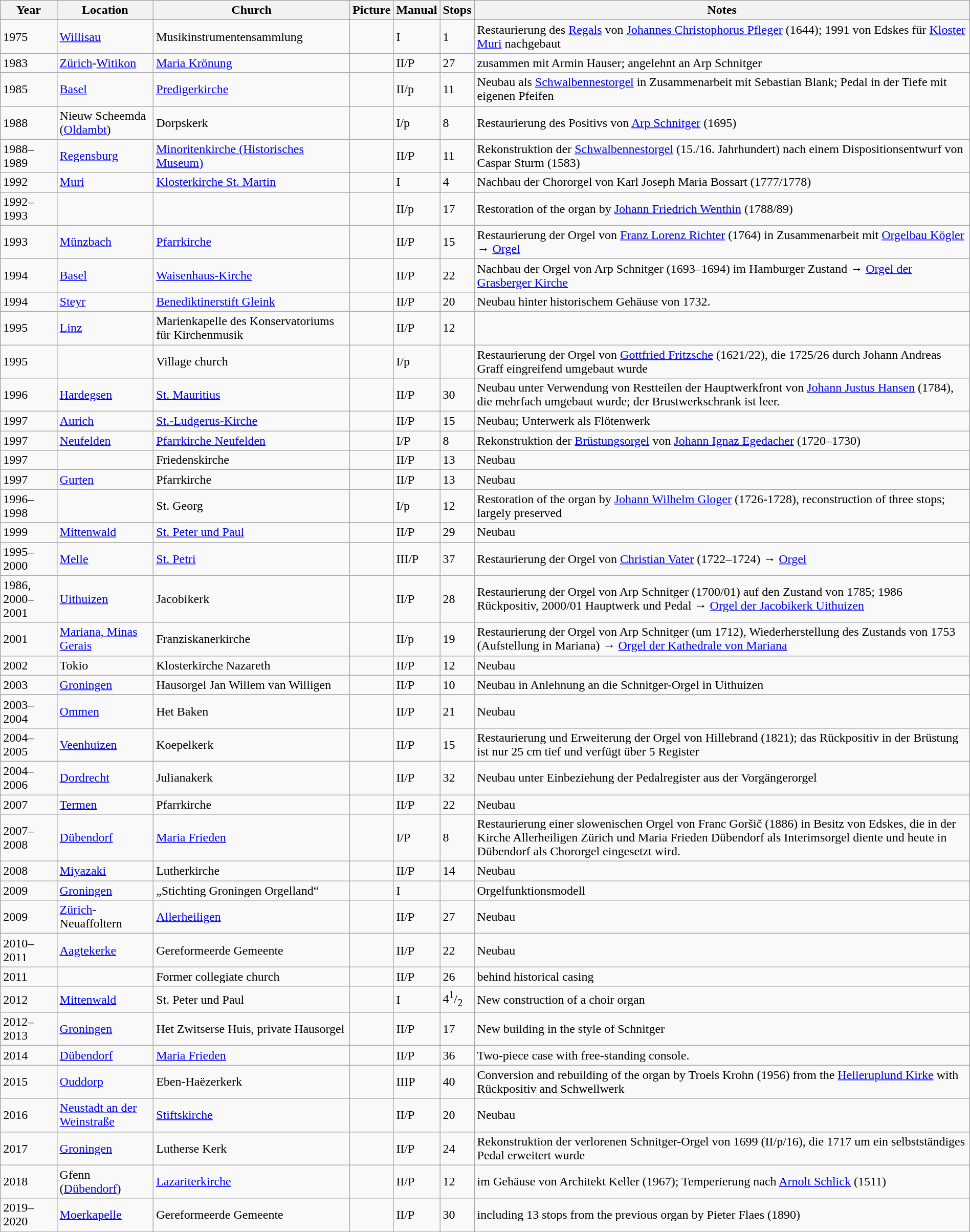<table class="wikitable sortable" width="100%">
<tr class="hintergrundfarbe5">
<th>Year</th>
<th>Location</th>
<th>Church</th>
<th class=unsortable>Picture</th>
<th>Manual</th>
<th>Stops</th>
<th class="unsortable">Notes</th>
</tr>
<tr>
<td>1975</td>
<td><a href='#'>Willisau</a></td>
<td>Musikinstrumentensammlung</td>
<td></td>
<td>I</td>
<td>1</td>
<td>Restaurierung des <a href='#'>Regals</a> von <a href='#'>Johannes Christophorus Pfleger</a> (1644); 1991 von Edskes für <a href='#'>Kloster Muri</a> nachgebaut</td>
</tr>
<tr>
<td>1983</td>
<td><a href='#'>Zürich</a>-<a href='#'>Witikon</a></td>
<td><a href='#'>Maria Krönung</a></td>
<td></td>
<td>II/P</td>
<td>27</td>
<td>zusammen mit Armin Hauser; angelehnt an Arp Schnitger</td>
</tr>
<tr>
<td>1985</td>
<td><a href='#'>Basel</a></td>
<td><a href='#'>Predigerkirche</a></td>
<td></td>
<td>II/p</td>
<td>11</td>
<td>Neubau als <a href='#'>Schwalbennestorgel</a> in Zusammenarbeit mit Sebastian Blank; Pedal in der Tiefe mit eigenen Pfeifen</td>
</tr>
<tr>
<td>1988</td>
<td>Nieuw Scheemda (<a href='#'>Oldambt</a>)</td>
<td>Dorpskerk</td>
<td></td>
<td>I/p</td>
<td>8</td>
<td>Restaurierung des Positivs von <a href='#'>Arp Schnitger</a> (1695)</td>
</tr>
<tr>
<td data-sort-value="1993">1988–1989</td>
<td><a href='#'>Regensburg</a></td>
<td><a href='#'>Minoritenkirche (Historisches Museum)</a></td>
<td></td>
<td>II/P</td>
<td>11</td>
<td>Rekonstruktion der <a href='#'>Schwalbennestorgel</a> (15./16. Jahrhundert) nach einem Dispositionsentwurf von Caspar Sturm (1583)</td>
</tr>
<tr>
<td>1992</td>
<td><a href='#'>Muri</a></td>
<td><a href='#'>Klosterkirche St. Martin</a></td>
<td></td>
<td>I</td>
<td>4</td>
<td>Nachbau der Chororgel von Karl Joseph Maria Bossart (1777/1778)</td>
</tr>
<tr>
<td data-sort-value="1993">1992–1993</td>
<td></td>
<td></td>
<td></td>
<td>II/p</td>
<td>17</td>
<td>Restoration of the organ by <a href='#'>Johann Friedrich Wenthin</a> (1788/89)</td>
</tr>
<tr>
<td>1993</td>
<td><a href='#'>Münzbach</a></td>
<td><a href='#'>Pfarrkirche</a></td>
<td></td>
<td>II/P</td>
<td>15</td>
<td>Restaurierung der Orgel von <a href='#'>Franz Lorenz Richter</a> (1764) in Zusammenarbeit mit <a href='#'>Orgelbau Kögler</a> → <a href='#'>Orgel</a></td>
</tr>
<tr>
<td>1994</td>
<td><a href='#'>Basel</a></td>
<td><a href='#'>Waisenhaus-Kirche</a></td>
<td></td>
<td>II/P</td>
<td>22</td>
<td>Nachbau der Orgel von Arp Schnitger (1693–1694) im Hamburger Zustand → <a href='#'>Orgel der Grasberger Kirche</a></td>
</tr>
<tr>
<td>1994</td>
<td><a href='#'>Steyr</a></td>
<td><a href='#'>Benediktinerstift Gleink</a></td>
<td></td>
<td>II/P</td>
<td>20</td>
<td>Neubau hinter historischem Gehäuse von 1732.</td>
</tr>
<tr>
<td>1995</td>
<td><a href='#'>Linz</a></td>
<td>Marienkapelle des Konservatoriums für Kirchenmusik</td>
<td></td>
<td>II/P</td>
<td>12</td>
<td></td>
</tr>
<tr>
<td>1995</td>
<td></td>
<td>Village church</td>
<td></td>
<td>I/p</td>
<td></td>
<td>Restaurierung der Orgel von <a href='#'>Gottfried Fritzsche</a> (1621/22), die 1725/26 durch Johann Andreas Graff eingreifend umgebaut wurde</td>
</tr>
<tr>
<td>1996</td>
<td><a href='#'>Hardegsen</a></td>
<td><a href='#'>St. Mauritius</a></td>
<td></td>
<td>II/P</td>
<td>30</td>
<td>Neubau unter Verwendung von Restteilen der Hauptwerkfront von <a href='#'>Johann Justus Hansen</a> (1784), die mehrfach umgebaut wurde; der Brustwerkschrank ist leer.</td>
</tr>
<tr>
<td>1997</td>
<td><a href='#'>Aurich</a></td>
<td><a href='#'>St.-Ludgerus-Kirche</a></td>
<td></td>
<td>II/P</td>
<td>15</td>
<td>Neubau; Unterwerk als Flötenwerk</td>
</tr>
<tr>
<td>1997</td>
<td><a href='#'>Neufelden</a></td>
<td><a href='#'>Pfarrkirche Neufelden</a></td>
<td></td>
<td>I/P</td>
<td>8</td>
<td>Rekonstruktion der <a href='#'>Brüstungsorgel</a> von <a href='#'>Johann Ignaz Egedacher</a> (1720–1730)</td>
</tr>
<tr>
<td>1997</td>
<td></td>
<td>Friedenskirche</td>
<td></td>
<td>II/P</td>
<td>13</td>
<td>Neubau</td>
</tr>
<tr>
<td>1997</td>
<td><a href='#'>Gurten</a></td>
<td>Pfarrkirche</td>
<td></td>
<td>II/P</td>
<td>13</td>
<td>Neubau</td>
</tr>
<tr>
<td>1996–1998</td>
<td></td>
<td>St. Georg</td>
<td></td>
<td>I/p</td>
<td>12</td>
<td>Restoration of the organ by <a href='#'>Johann Wilhelm Gloger</a> (1726-1728), reconstruction of three stops; largely preserved</td>
</tr>
<tr>
<td>1999</td>
<td><a href='#'>Mittenwald</a></td>
<td><a href='#'>St. Peter und Paul</a></td>
<td></td>
<td>II/P</td>
<td>29</td>
<td>Neubau</td>
</tr>
<tr>
<td data-sort-value="2000">1995–2000</td>
<td><a href='#'>Melle</a></td>
<td><a href='#'>St. Petri</a></td>
<td></td>
<td>III/P</td>
<td>37</td>
<td>Restaurierung der Orgel von <a href='#'>Christian Vater</a> (1722–1724) → <a href='#'>Orgel</a></td>
</tr>
<tr>
<td data-sort-value="2001">1986, 2000–2001</td>
<td><a href='#'>Uithuizen</a></td>
<td>Jacobikerk</td>
<td></td>
<td>II/P</td>
<td>28</td>
<td>Restaurierung der Orgel von Arp Schnitger (1700/01) auf den Zustand von 1785; 1986 Rückpositiv, 2000/01 Hauptwerk und Pedal → <a href='#'>Orgel der Jacobikerk Uithuizen</a></td>
</tr>
<tr>
<td>2001</td>
<td><a href='#'>Mariana, Minas Gerais</a></td>
<td>Franziskanerkirche</td>
<td></td>
<td>II/p</td>
<td>19</td>
<td>Restaurierung der Orgel von Arp Schnitger (um 1712), Wiederherstellung des Zustands von 1753 (Aufstellung in Mariana) → <a href='#'>Orgel der Kathedrale von Mariana</a></td>
</tr>
<tr>
<td>2002</td>
<td>Tokio</td>
<td>Klosterkirche Nazareth</td>
<td></td>
<td>II/P</td>
<td>12</td>
<td>Neubau</td>
</tr>
<tr>
<td>2003</td>
<td><a href='#'>Groningen</a></td>
<td>Hausorgel Jan Willem van Willigen</td>
<td></td>
<td>II/P</td>
<td>10</td>
<td>Neubau in Anlehnung an die Schnitger-Orgel in Uithuizen</td>
</tr>
<tr>
<td>2003–2004</td>
<td><a href='#'>Ommen</a></td>
<td>Het Baken</td>
<td></td>
<td>II/P</td>
<td>21</td>
<td>Neubau</td>
</tr>
<tr>
<td>2004–2005</td>
<td><a href='#'>Veenhuizen</a></td>
<td>Koepelkerk</td>
<td></td>
<td>II/P</td>
<td>15</td>
<td>Restaurierung und Erweiterung der Orgel von Hillebrand (1821); das Rückpositiv in der Brüstung ist nur 25 cm tief und verfügt über 5 Register</td>
</tr>
<tr>
<td data-sort-value="2006">2004–2006</td>
<td><a href='#'>Dordrecht</a></td>
<td>Julianakerk</td>
<td></td>
<td>II/P</td>
<td>32</td>
<td>Neubau unter Einbeziehung der Pedalregister aus der Vorgängerorgel</td>
</tr>
<tr>
<td>2007</td>
<td><a href='#'>Termen</a></td>
<td>Pfarrkirche</td>
<td></td>
<td>II/P</td>
<td>22</td>
<td>Neubau</td>
</tr>
<tr>
<td data-sort-value="2008">2007–2008</td>
<td><a href='#'>Dübendorf</a></td>
<td><a href='#'>Maria Frieden</a></td>
<td></td>
<td>I/P</td>
<td>8</td>
<td>Restaurierung einer slowenischen Orgel von Franc Goršič (1886) in Besitz von Edskes, die in der Kirche Allerheiligen Zürich und Maria Frieden Dübendorf als Interimsorgel diente und heute in Dübendorf als Chororgel eingesetzt wird.</td>
</tr>
<tr>
<td>2008</td>
<td><a href='#'>Miyazaki</a></td>
<td>Lutherkirche</td>
<td></td>
<td>II/P</td>
<td>14</td>
<td>Neubau</td>
</tr>
<tr>
<td>2009</td>
<td><a href='#'>Groningen</a></td>
<td>„Stichting Groningen Orgelland“</td>
<td></td>
<td>I</td>
<td></td>
<td>Orgelfunktionsmodell</td>
</tr>
<tr>
<td>2009</td>
<td><a href='#'>Zürich</a>-Neuaffoltern</td>
<td><a href='#'>Allerheiligen</a></td>
<td></td>
<td>II/P</td>
<td>27</td>
<td>Neubau</td>
</tr>
<tr>
<td>2010–2011</td>
<td><a href='#'>Aagtekerke</a></td>
<td>Gereformeerde Gemeente</td>
<td></td>
<td>II/P</td>
<td>22</td>
<td>Neubau</td>
</tr>
<tr>
<td>2011</td>
<td></td>
<td>Former collegiate church</td>
<td></td>
<td>II/P</td>
<td>26</td>
<td>behind historical casing</td>
</tr>
<tr>
<td>2012</td>
<td><a href='#'>Mittenwald</a></td>
<td>St. Peter und Paul</td>
<td></td>
<td>I</td>
<td>4<sup>1</sup>/<sub>2</sub></td>
<td>New construction of a choir organ</td>
</tr>
<tr>
<td>2012–2013</td>
<td><a href='#'>Groningen</a></td>
<td>Het Zwitserse Huis, private Hausorgel</td>
<td></td>
<td>II/P</td>
<td>17</td>
<td>New building in the style of Schnitger</td>
</tr>
<tr>
<td>2014</td>
<td><a href='#'>Dübendorf</a></td>
<td><a href='#'>Maria Frieden</a></td>
<td></td>
<td>II/P</td>
<td>36</td>
<td>Two-piece case with free-standing console.</td>
</tr>
<tr>
<td>2015</td>
<td><a href='#'>Ouddorp</a></td>
<td>Eben-Haëzerkerk</td>
<td></td>
<td>IIIP</td>
<td>40</td>
<td>Conversion and rebuilding of the organ by Troels Krohn (1956) from the <a href='#'>Helleruplund Kirke</a> with Rückpositiv and Schwellwerk</td>
</tr>
<tr>
<td>2016</td>
<td><a href='#'>Neustadt an der Weinstraße</a></td>
<td><a href='#'>Stiftskirche</a></td>
<td></td>
<td>II/P</td>
<td>20</td>
<td>Neubau</td>
</tr>
<tr>
<td>2017</td>
<td><a href='#'>Groningen</a></td>
<td>Lutherse Kerk</td>
<td></td>
<td>II/P</td>
<td>24</td>
<td>Rekonstruktion der verlorenen Schnitger-Orgel von 1699 (II/p/16), die 1717 um ein selbstständiges Pedal erweitert wurde</td>
</tr>
<tr>
<td>2018</td>
<td>Gfenn (<a href='#'>Dübendorf</a>)</td>
<td><a href='#'>Lazariterkirche</a></td>
<td></td>
<td>II/P</td>
<td>12</td>
<td>im Gehäuse von Architekt Keller (1967); Temperierung nach <a href='#'>Arnolt Schlick</a> (1511)</td>
</tr>
<tr>
<td>2019–2020</td>
<td><a href='#'>Moerkapelle</a></td>
<td>Gereformeerde Gemeente</td>
<td></td>
<td>II/P</td>
<td>30</td>
<td>including 13 stops from the previous organ by Pieter Flaes (1890)</td>
</tr>
</table>
